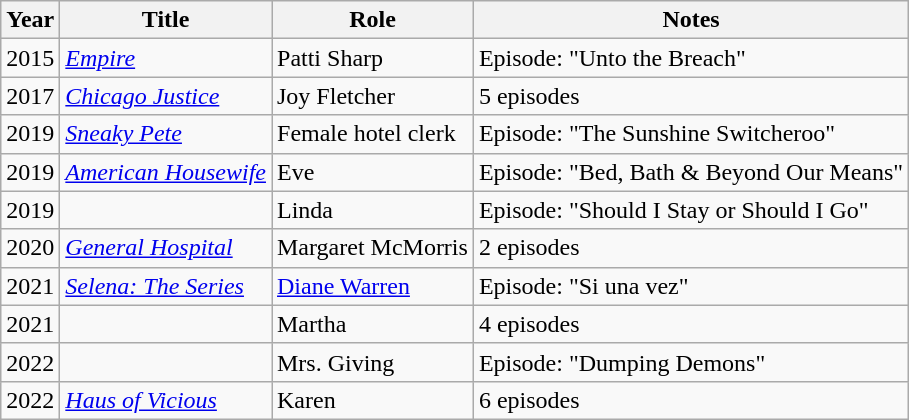<table class="wikitable sortable">
<tr>
<th>Year</th>
<th>Title</th>
<th>Role</th>
<th class="unsortable">Notes</th>
</tr>
<tr>
<td>2015</td>
<td><em><a href='#'>Empire</a></em></td>
<td>Patti Sharp</td>
<td>Episode: "Unto the Breach"</td>
</tr>
<tr>
<td>2017</td>
<td><em><a href='#'>Chicago Justice</a></em></td>
<td>Joy Fletcher</td>
<td>5 episodes</td>
</tr>
<tr>
<td>2019</td>
<td><em><a href='#'>Sneaky Pete</a></em></td>
<td>Female hotel clerk</td>
<td>Episode: "The Sunshine Switcheroo"</td>
</tr>
<tr>
<td>2019</td>
<td><em><a href='#'>American Housewife</a></em></td>
<td>Eve</td>
<td>Episode: "Bed, Bath & Beyond Our Means"</td>
</tr>
<tr>
<td>2019</td>
<td><em></em></td>
<td>Linda</td>
<td>Episode: "Should I Stay or Should I Go"</td>
</tr>
<tr>
<td>2020</td>
<td><em><a href='#'>General Hospital</a></em></td>
<td>Margaret McMorris</td>
<td>2 episodes</td>
</tr>
<tr>
<td>2021</td>
<td><em><a href='#'>Selena: The Series</a></em></td>
<td><a href='#'>Diane Warren</a></td>
<td>Episode: "Si una vez"</td>
</tr>
<tr>
<td>2021</td>
<td><em></em></td>
<td>Martha</td>
<td>4 episodes</td>
</tr>
<tr>
<td>2022</td>
<td><em></em></td>
<td>Mrs. Giving</td>
<td>Episode: "Dumping Demons"</td>
</tr>
<tr>
<td>2022</td>
<td><em><a href='#'>Haus of Vicious</a></em></td>
<td>Karen</td>
<td>6 episodes</td>
</tr>
</table>
